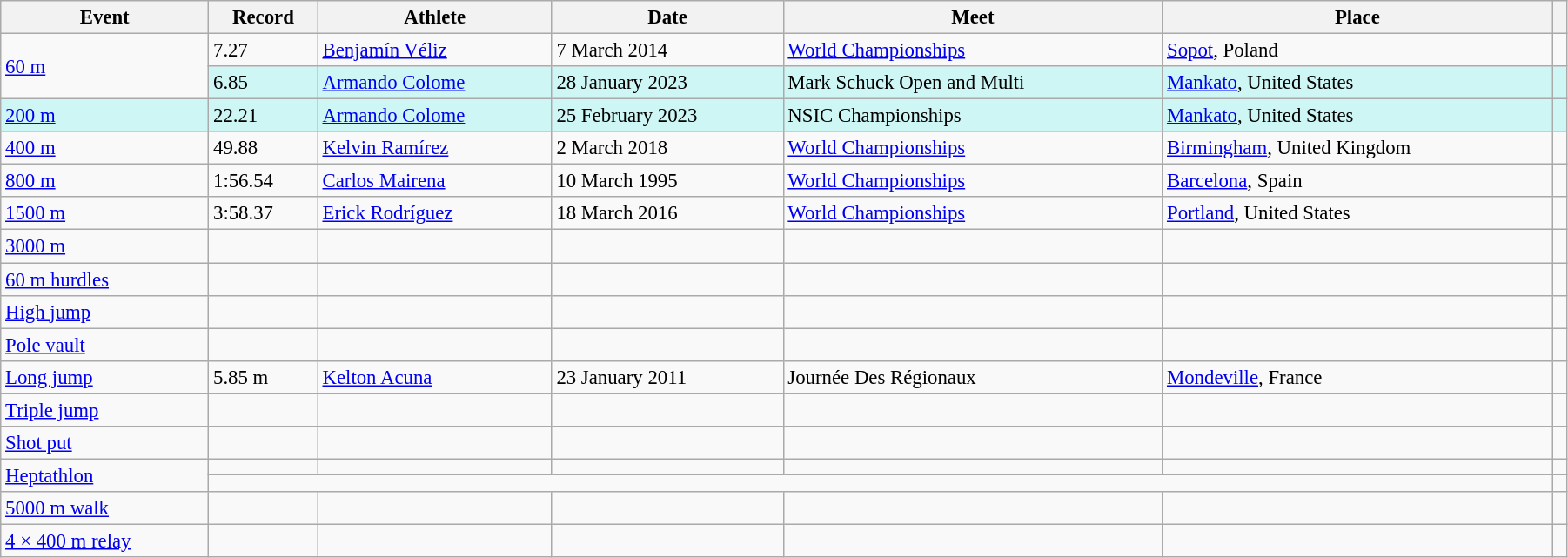<table class="wikitable" style="font-size:95%; width: 95%;">
<tr>
<th>Event</th>
<th>Record</th>
<th>Athlete</th>
<th>Date</th>
<th>Meet</th>
<th>Place</th>
<th></th>
</tr>
<tr>
<td rowspan=2><a href='#'>60 m</a></td>
<td>7.27</td>
<td><a href='#'>Benjamín Véliz</a></td>
<td>7 March 2014</td>
<td><a href='#'>World Championships</a></td>
<td><a href='#'>Sopot</a>, Poland</td>
<td></td>
</tr>
<tr style="background:#cef6f5;">
<td>6.85</td>
<td><a href='#'>Armando Colome</a></td>
<td>28 January 2023</td>
<td>Mark Schuck Open and Multi</td>
<td><a href='#'>Mankato</a>, United States</td>
<td></td>
</tr>
<tr style="background:#cef6f5;">
<td><a href='#'>200 m</a></td>
<td>22.21</td>
<td><a href='#'>Armando Colome</a></td>
<td>25 February 2023</td>
<td>NSIC Championships</td>
<td><a href='#'>Mankato</a>, United States</td>
<td></td>
</tr>
<tr>
<td><a href='#'>400 m</a></td>
<td>49.88</td>
<td><a href='#'>Kelvin Ramírez</a></td>
<td>2 March 2018</td>
<td><a href='#'>World Championships</a></td>
<td><a href='#'>Birmingham</a>, United Kingdom</td>
<td></td>
</tr>
<tr>
<td><a href='#'>800 m</a></td>
<td>1:56.54</td>
<td><a href='#'>Carlos Mairena</a></td>
<td>10 March 1995</td>
<td><a href='#'>World Championships</a></td>
<td><a href='#'>Barcelona</a>, Spain</td>
<td></td>
</tr>
<tr>
<td><a href='#'>1500 m</a></td>
<td>3:58.37</td>
<td><a href='#'>Erick Rodríguez</a></td>
<td>18 March 2016</td>
<td><a href='#'>World Championships</a></td>
<td><a href='#'>Portland</a>, United States</td>
<td></td>
</tr>
<tr>
<td><a href='#'>3000 m</a></td>
<td></td>
<td></td>
<td></td>
<td></td>
<td></td>
<td></td>
</tr>
<tr>
<td><a href='#'>60 m hurdles</a></td>
<td></td>
<td></td>
<td></td>
<td></td>
<td></td>
<td></td>
</tr>
<tr>
<td><a href='#'>High jump</a></td>
<td></td>
<td></td>
<td></td>
<td></td>
<td></td>
<td></td>
</tr>
<tr>
<td><a href='#'>Pole vault</a></td>
<td></td>
<td></td>
<td></td>
<td></td>
<td></td>
<td></td>
</tr>
<tr>
<td><a href='#'>Long jump</a></td>
<td>5.85 m</td>
<td><a href='#'>Kelton Acuna</a></td>
<td>23 January 2011</td>
<td>Journée Des Régionaux</td>
<td><a href='#'>Mondeville</a>, France</td>
<td></td>
</tr>
<tr>
<td><a href='#'>Triple jump</a></td>
<td></td>
<td></td>
<td></td>
<td></td>
<td></td>
<td></td>
</tr>
<tr>
<td><a href='#'>Shot put</a></td>
<td></td>
<td></td>
<td></td>
<td></td>
<td></td>
<td></td>
</tr>
<tr>
<td rowspan=2><a href='#'>Heptathlon</a></td>
<td></td>
<td></td>
<td></td>
<td></td>
<td></td>
<td></td>
</tr>
<tr>
<td colspan=5></td>
<td></td>
</tr>
<tr>
<td><a href='#'>5000 m walk</a></td>
<td></td>
<td></td>
<td></td>
<td></td>
<td></td>
<td></td>
</tr>
<tr>
<td><a href='#'>4 × 400 m relay</a></td>
<td></td>
<td></td>
<td></td>
<td></td>
<td></td>
<td></td>
</tr>
</table>
